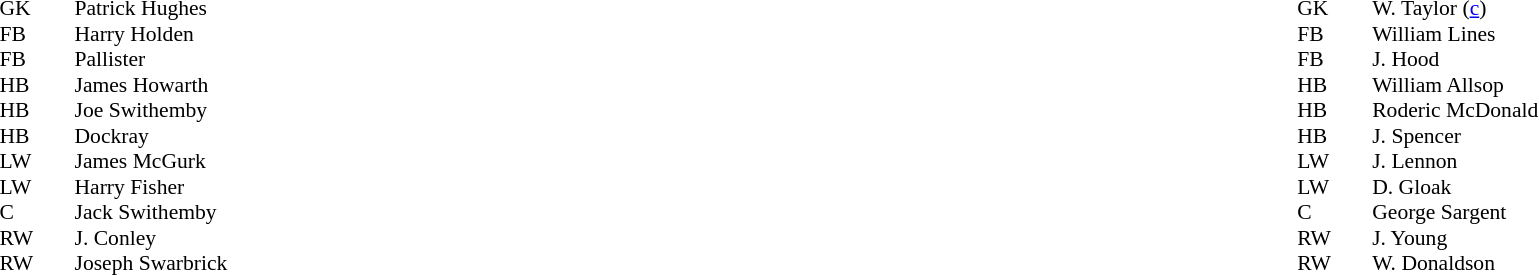<table width="100%">
<tr>
<td valign="top" width="50%"><br><table style="font-size: 90%" cellspacing="0" cellpadding="0">
<tr>
<th width=25></th>
<th width=25></th>
</tr>
<tr>
<td>GK</td>
<td></td>
<td>Patrick Hughes</td>
</tr>
<tr>
<td>FB</td>
<td></td>
<td>Harry Holden</td>
</tr>
<tr>
<td>FB</td>
<td></td>
<td>Pallister</td>
</tr>
<tr>
<td>HB</td>
<td></td>
<td>James Howarth</td>
</tr>
<tr>
<td>HB</td>
<td></td>
<td>Joe Swithemby</td>
</tr>
<tr>
<td>HB</td>
<td></td>
<td>Dockray</td>
</tr>
<tr>
<td>LW</td>
<td></td>
<td>James McGurk</td>
</tr>
<tr>
<td>LW</td>
<td></td>
<td>Harry Fisher</td>
</tr>
<tr>
<td>C</td>
<td></td>
<td>Jack Swithemby</td>
</tr>
<tr>
<td>RW</td>
<td></td>
<td>J. Conley</td>
</tr>
<tr>
<td>RW</td>
<td></td>
<td>Joseph Swarbrick</td>
</tr>
<tr>
<td colspan=3></td>
</tr>
<tr>
<td colspan=3></td>
</tr>
<tr>
<td colspan=4></td>
</tr>
</table>
</td>
<td valign="top"></td>
<td valign="top" width="50%"><br><table style="font-size: 90%" cellspacing="0" cellpadding="0" align=center>
<tr>
<th width=25></th>
<th width=25></th>
</tr>
<tr>
<td>GK</td>
<td></td>
<td>W. Taylor (<a href='#'>c</a>)</td>
</tr>
<tr>
<td>FB</td>
<td></td>
<td>William Lines</td>
</tr>
<tr>
<td>FB</td>
<td></td>
<td>J. Hood</td>
</tr>
<tr>
<td>HB</td>
<td></td>
<td>William Allsop</td>
</tr>
<tr>
<td>HB</td>
<td></td>
<td>Roderic McDonald</td>
</tr>
<tr>
<td>HB</td>
<td></td>
<td>J. Spencer</td>
</tr>
<tr>
<td>LW</td>
<td></td>
<td>J. Lennon</td>
</tr>
<tr>
<td>LW</td>
<td></td>
<td>D. Gloak</td>
</tr>
<tr>
<td>C</td>
<td></td>
<td>George Sargent</td>
</tr>
<tr>
<td>RW</td>
<td></td>
<td>J. Young</td>
</tr>
<tr>
<td>RW</td>
<td></td>
<td>W. Donaldson</td>
</tr>
<tr>
<td colspan=3></td>
</tr>
<tr>
<td colspan=3></td>
</tr>
<tr>
<td colspan=4></td>
</tr>
</table>
</td>
</tr>
</table>
